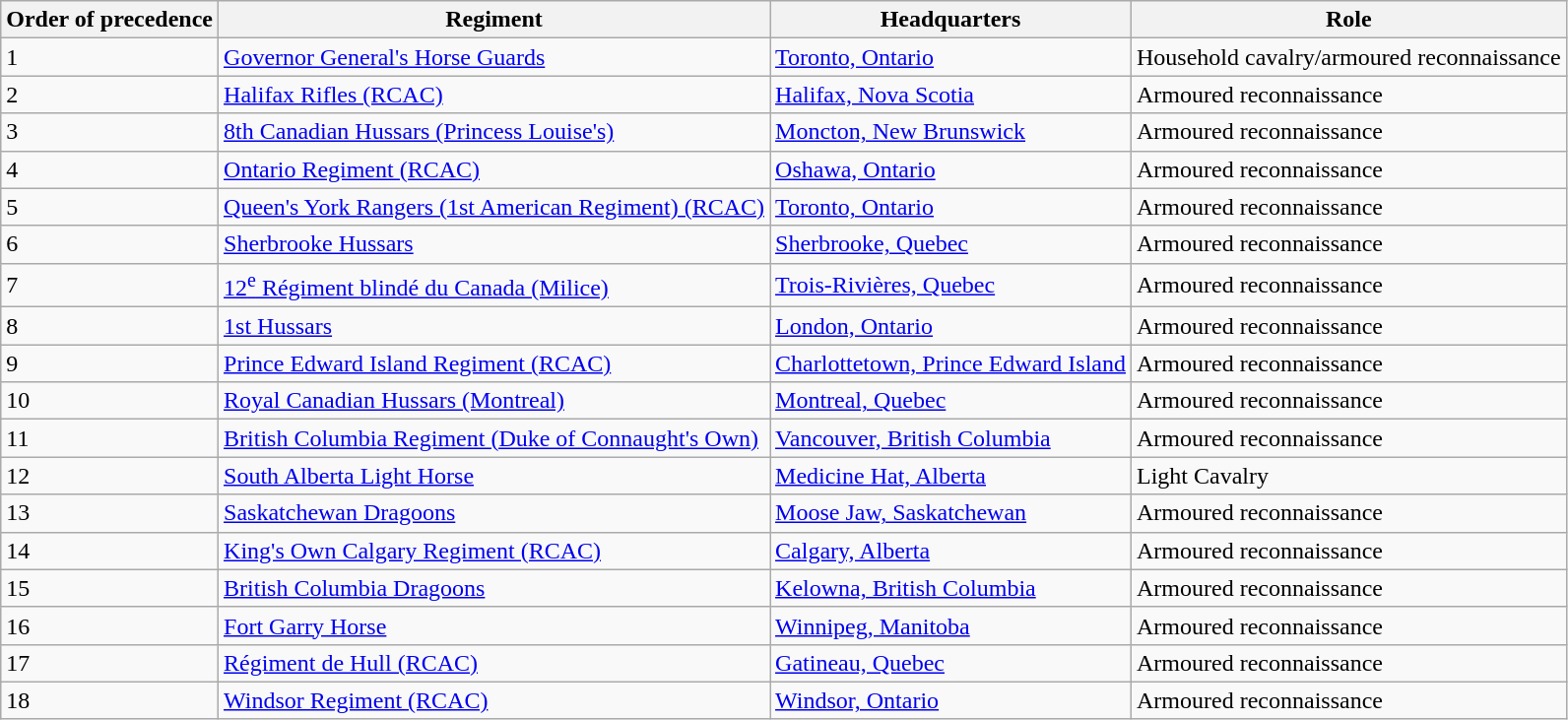<table class="wikitable">
<tr>
<th scope=col>Order of precedence</th>
<th scope=col>Regiment</th>
<th scope=col>Headquarters</th>
<th scope=col>Role</th>
</tr>
<tr>
<td>1</td>
<td><a href='#'>Governor General's Horse Guards</a></td>
<td><a href='#'>Toronto, Ontario</a></td>
<td>Household cavalry/armoured reconnaissance</td>
</tr>
<tr>
<td>2</td>
<td><a href='#'>Halifax Rifles (RCAC)</a></td>
<td><a href='#'>Halifax, Nova Scotia</a></td>
<td>Armoured reconnaissance</td>
</tr>
<tr>
<td>3</td>
<td><a href='#'>8th Canadian Hussars (Princess Louise's)</a></td>
<td><a href='#'>Moncton, New Brunswick</a></td>
<td>Armoured reconnaissance</td>
</tr>
<tr>
<td>4</td>
<td><a href='#'>Ontario Regiment (RCAC)</a></td>
<td><a href='#'>Oshawa, Ontario</a></td>
<td>Armoured reconnaissance</td>
</tr>
<tr>
<td>5</td>
<td><a href='#'>Queen's York Rangers (1st American Regiment) (RCAC)</a></td>
<td><a href='#'>Toronto, Ontario</a></td>
<td>Armoured reconnaissance</td>
</tr>
<tr>
<td>6</td>
<td><a href='#'>Sherbrooke Hussars</a></td>
<td><a href='#'>Sherbrooke, Quebec</a></td>
<td>Armoured reconnaissance</td>
</tr>
<tr>
<td>7</td>
<td><a href='#'>12<sup>e</sup> Régiment blindé du Canada (Milice)</a></td>
<td><a href='#'>Trois-Rivières, Quebec</a></td>
<td>Armoured reconnaissance</td>
</tr>
<tr>
<td>8</td>
<td><a href='#'>1st Hussars</a></td>
<td><a href='#'>London, Ontario</a></td>
<td>Armoured reconnaissance</td>
</tr>
<tr>
<td>9</td>
<td><a href='#'>Prince Edward Island Regiment (RCAC)</a></td>
<td><a href='#'>Charlottetown, Prince Edward Island</a></td>
<td>Armoured reconnaissance</td>
</tr>
<tr>
<td>10</td>
<td><a href='#'>Royal Canadian Hussars (Montreal)</a></td>
<td><a href='#'>Montreal, Quebec</a></td>
<td>Armoured reconnaissance</td>
</tr>
<tr>
<td>11</td>
<td><a href='#'>British Columbia Regiment (Duke of Connaught's Own)</a></td>
<td><a href='#'>Vancouver, British Columbia</a></td>
<td>Armoured reconnaissance</td>
</tr>
<tr>
<td>12</td>
<td><a href='#'>South Alberta Light Horse</a></td>
<td><a href='#'>Medicine Hat, Alberta</a></td>
<td>Light Cavalry</td>
</tr>
<tr>
<td>13</td>
<td><a href='#'>Saskatchewan Dragoons</a></td>
<td><a href='#'>Moose Jaw, Saskatchewan</a></td>
<td>Armoured reconnaissance</td>
</tr>
<tr>
<td>14</td>
<td><a href='#'>King's Own Calgary Regiment (RCAC)</a></td>
<td><a href='#'>Calgary, Alberta</a></td>
<td>Armoured reconnaissance</td>
</tr>
<tr>
<td>15</td>
<td><a href='#'>British Columbia Dragoons</a></td>
<td><a href='#'>Kelowna, British Columbia</a></td>
<td>Armoured reconnaissance</td>
</tr>
<tr>
<td>16</td>
<td><a href='#'>Fort Garry Horse</a></td>
<td><a href='#'>Winnipeg, Manitoba</a></td>
<td>Armoured reconnaissance</td>
</tr>
<tr>
<td>17</td>
<td><a href='#'>Régiment de Hull (RCAC)</a></td>
<td><a href='#'>Gatineau, Quebec</a></td>
<td>Armoured reconnaissance</td>
</tr>
<tr>
<td>18</td>
<td><a href='#'>Windsor Regiment (RCAC)</a></td>
<td><a href='#'>Windsor, Ontario</a></td>
<td>Armoured reconnaissance</td>
</tr>
</table>
